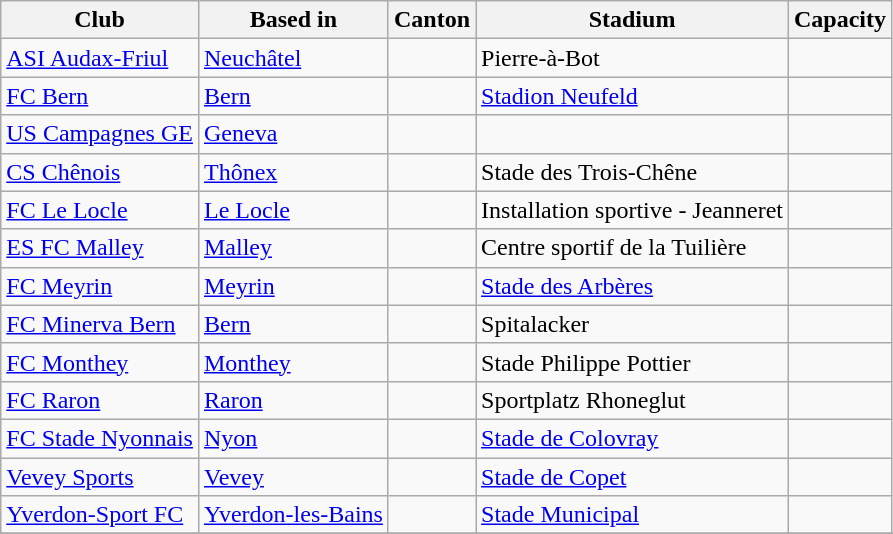<table class="wikitable">
<tr>
<th>Club</th>
<th>Based in</th>
<th>Canton</th>
<th>Stadium</th>
<th>Capacity</th>
</tr>
<tr>
<td><a href='#'>ASI Audax-Friul</a></td>
<td><a href='#'>Neuchâtel</a></td>
<td></td>
<td>Pierre-à-Bot</td>
<td></td>
</tr>
<tr>
<td><a href='#'>FC Bern</a></td>
<td><a href='#'>Bern</a></td>
<td></td>
<td><a href='#'>Stadion Neufeld</a></td>
<td></td>
</tr>
<tr>
<td><a href='#'>US Campagnes GE</a></td>
<td><a href='#'>Geneva</a></td>
<td></td>
<td></td>
<td></td>
</tr>
<tr>
<td><a href='#'>CS Chênois</a></td>
<td><a href='#'>Thônex</a></td>
<td></td>
<td>Stade des Trois-Chêne</td>
<td></td>
</tr>
<tr>
<td><a href='#'>FC Le Locle</a></td>
<td><a href='#'>Le Locle</a></td>
<td></td>
<td>Installation sportive - Jeanneret</td>
<td></td>
</tr>
<tr>
<td><a href='#'>ES FC Malley</a></td>
<td><a href='#'>Malley</a></td>
<td></td>
<td>Centre sportif de la Tuilière</td>
<td></td>
</tr>
<tr>
<td><a href='#'>FC Meyrin</a></td>
<td><a href='#'>Meyrin</a></td>
<td></td>
<td><a href='#'>Stade des Arbères</a></td>
<td></td>
</tr>
<tr>
<td><a href='#'>FC Minerva Bern</a></td>
<td><a href='#'>Bern</a></td>
<td></td>
<td>Spitalacker</td>
<td></td>
</tr>
<tr>
<td><a href='#'>FC Monthey</a></td>
<td><a href='#'>Monthey</a></td>
<td></td>
<td>Stade Philippe Pottier</td>
<td></td>
</tr>
<tr>
<td><a href='#'>FC Raron</a></td>
<td><a href='#'>Raron</a></td>
<td></td>
<td>Sportplatz Rhoneglut</td>
<td></td>
</tr>
<tr>
<td><a href='#'>FC Stade Nyonnais</a></td>
<td><a href='#'>Nyon</a></td>
<td></td>
<td><a href='#'>Stade de Colovray</a></td>
<td></td>
</tr>
<tr>
<td><a href='#'>Vevey Sports</a></td>
<td><a href='#'>Vevey</a></td>
<td></td>
<td><a href='#'>Stade de Copet</a></td>
<td></td>
</tr>
<tr>
<td><a href='#'>Yverdon-Sport FC</a></td>
<td><a href='#'>Yverdon-les-Bains</a></td>
<td></td>
<td><a href='#'>Stade Municipal</a></td>
<td></td>
</tr>
<tr>
</tr>
</table>
